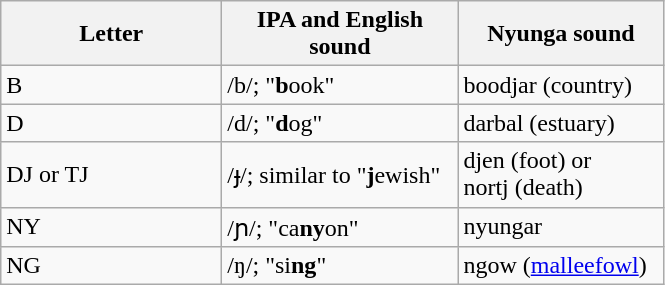<table class="wikitable">
<tr>
<th style="width: 140px;">Letter</th>
<th style="width: 150px;">IPA and English sound</th>
<th style="width: 130px;">Nyunga sound</th>
</tr>
<tr>
<td>B</td>
<td>/b/; "<strong>b</strong>ook"</td>
<td>boodjar (country)</td>
</tr>
<tr>
<td>D</td>
<td>/d/; "<strong>d</strong>og"</td>
<td>darbal (estuary)</td>
</tr>
<tr>
<td>DJ or TJ</td>
<td>/ɟ/; similar to "<strong>j</strong>ewish"</td>
<td>djen (foot) or <br> nortj (death)</td>
</tr>
<tr>
<td>NY</td>
<td>/ɲ/; "ca<strong>ny</strong>on"</td>
<td>nyungar</td>
</tr>
<tr>
<td>NG</td>
<td>/ŋ/; "si<strong>ng</strong>"</td>
<td>ngow (<a href='#'>malleefowl</a>)</td>
</tr>
</table>
